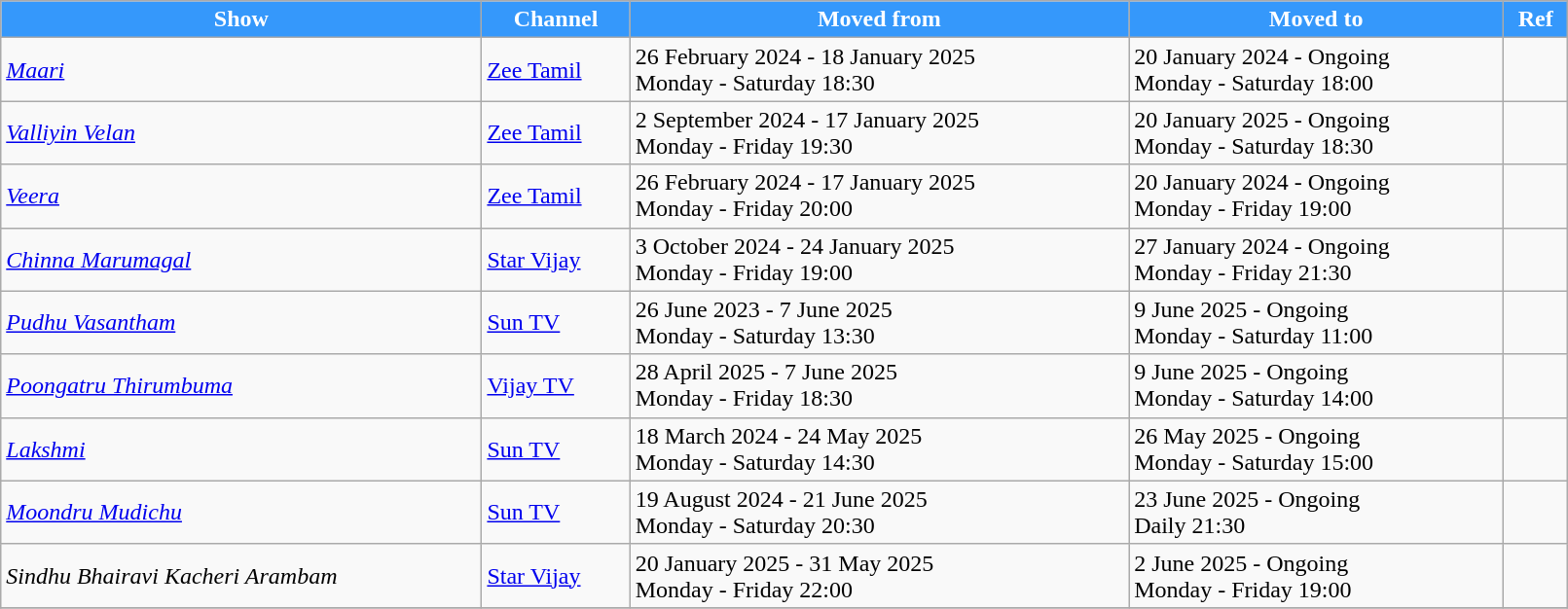<table class="wikitable" width="85%">
<tr>
<th scope="col" style ="background: #3598FB ;color:white">Show</th>
<th scope="col" style ="background: #3598FB ;color:white">Channel</th>
<th scope="col" style ="background: #3598FB ;color:white">Moved from</th>
<th scope="col" style ="background: #3598FB ;color:white">Moved to</th>
<th scope="col" style ="background: #3598FB ;color:white">Ref</th>
</tr>
<tr>
<td><em><a href='#'>Maari</a></em></td>
<td><a href='#'>Zee Tamil</a></td>
<td>26 February  2024 - 18 January 2025 <br> Monday - Saturday 18:30</td>
<td>20 January 2024 - Ongoing <br> Monday - Saturday 18:00</td>
<td></td>
</tr>
<tr>
<td><em><a href='#'>Valliyin Velan</a></em></td>
<td><a href='#'>Zee Tamil</a></td>
<td>2 September  2024 - 17 January 2025 <br> Monday - Friday 19:30</td>
<td>20 January 2025 - Ongoing <br> Monday -  Saturday  18:30</td>
<td></td>
</tr>
<tr>
<td><em><a href='#'>Veera</a></em></td>
<td><a href='#'>Zee Tamil</a></td>
<td>26 February  2024 - 17 January 2025 <br> Monday - Friday 20:00</td>
<td>20 January 2024 - Ongoing <br> Monday - Friday 19:00</td>
</tr>
<tr>
<td><em><a href='#'>Chinna Marumagal</a> </em></td>
<td><a href='#'>Star Vijay</a></td>
<td>3 October 2024 - 24 January 2025 <br> Monday - Friday 19:00</td>
<td>27 January 2024 - Ongoing <br> Monday - Friday 21:30</td>
<td></td>
</tr>
<tr>
<td><em><a href='#'>Pudhu Vasantham</a></em></td>
<td><a href='#'>Sun TV</a></td>
<td>26 June 2023 - 7 June 2025 <br> Monday - Saturday 13:30</td>
<td>9 June 2025 - Ongoing <br> Monday - Saturday 11:00</td>
<td></td>
</tr>
<tr>
<td><em><a href='#'>Poongatru Thirumbuma</a></em></td>
<td><a href='#'>Vijay TV</a></td>
<td>28 April 2025 - 7 June 2025 <br> Monday - Friday 18:30</td>
<td>9 June 2025 - Ongoing <br> Monday - Saturday 14:00</td>
<td></td>
</tr>
<tr>
<td><em><a href='#'>Lakshmi</a></em></td>
<td><a href='#'>Sun TV</a></td>
<td>18 March 2024 - 24 May 2025 <br> Monday - Saturday 14:30</td>
<td>26 May 2025 - Ongoing <br> Monday - Saturday 15:00</td>
<td></td>
</tr>
<tr>
<td><em><a href='#'>Moondru Mudichu</a></em></td>
<td><a href='#'>Sun TV</a></td>
<td>19 August 2024 - 21 June 2025 <br> Monday - Saturday 20:30</td>
<td>23 June 2025 - Ongoing <br> Daily  21:30</td>
<td></td>
</tr>
<tr>
<td><em>Sindhu Bhairavi Kacheri Arambam </em></td>
<td><a href='#'>Star Vijay</a></td>
<td>20 January 2025 - 31 May 2025 <br> Monday - Friday 22:00</td>
<td>2 June 2025 - Ongoing <br> Monday - Friday 19:00</td>
<td></td>
</tr>
<tr>
</tr>
</table>
